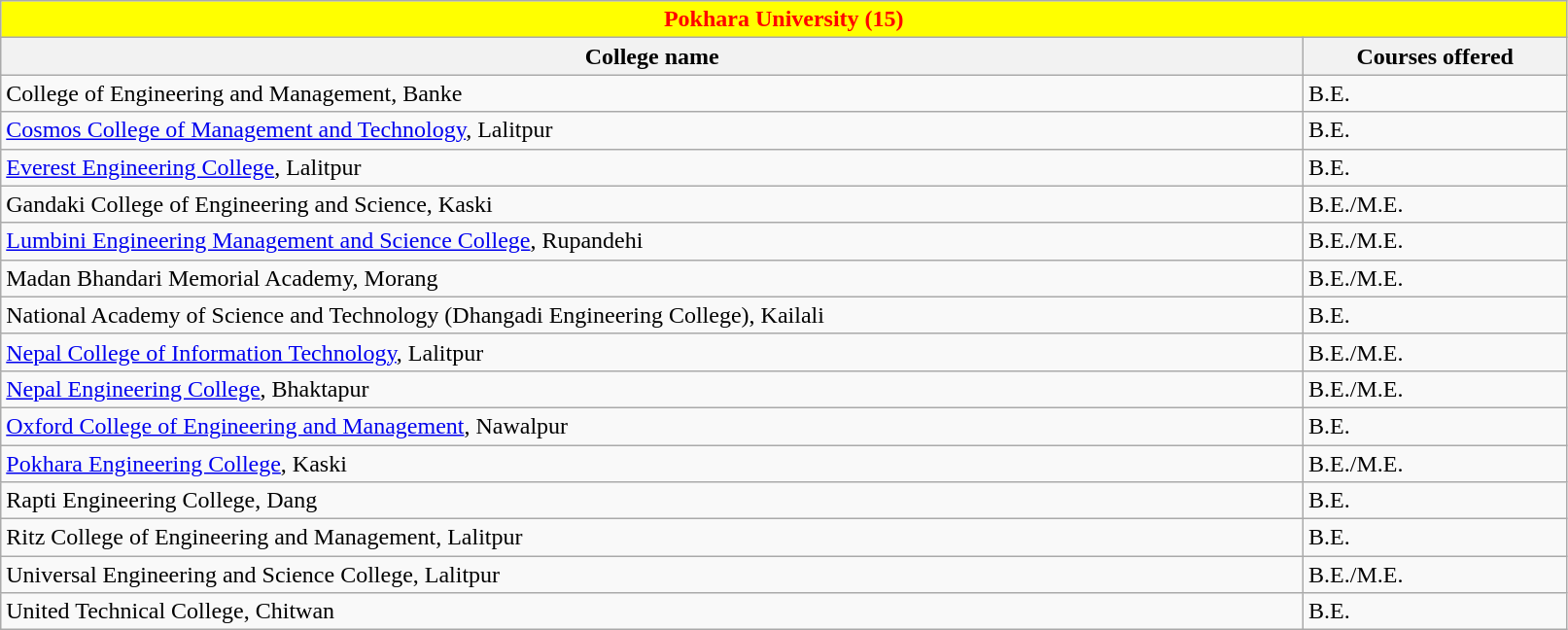<table class="wikitable sortable">
<tr>
<th colspan="2" style="width: 800pt; background:yellow; color: red;">Pokhara University (15)</th>
</tr>
<tr>
<th>College name</th>
<th>Courses offered</th>
</tr>
<tr>
<td>College of Engineering and Management, Banke</td>
<td>B.E.</td>
</tr>
<tr>
<td><a href='#'>Cosmos College of Management and Technology</a>, Lalitpur</td>
<td>B.E.</td>
</tr>
<tr>
<td><a href='#'>Everest Engineering College</a>, Lalitpur</td>
<td>B.E.</td>
</tr>
<tr>
<td>Gandaki College of Engineering and Science, Kaski</td>
<td>B.E./M.E.</td>
</tr>
<tr>
<td><a href='#'>Lumbini Engineering Management and Science College</a>, Rupandehi</td>
<td>B.E./M.E.</td>
</tr>
<tr>
<td>Madan Bhandari Memorial Academy, Morang</td>
<td>B.E./M.E.</td>
</tr>
<tr>
<td>National Academy of Science and Technology (Dhangadi Engineering College), Kailali</td>
<td>B.E.</td>
</tr>
<tr>
<td><a href='#'>Nepal College of Information Technology</a>, Lalitpur</td>
<td>B.E./M.E.</td>
</tr>
<tr>
<td><a href='#'>Nepal Engineering College</a>, Bhaktapur</td>
<td>B.E./M.E.</td>
</tr>
<tr>
<td><a href='#'>Oxford College of Engineering and Management</a>, Nawalpur</td>
<td>B.E.</td>
</tr>
<tr>
<td><a href='#'>Pokhara Engineering College</a>, Kaski</td>
<td>B.E./M.E.</td>
</tr>
<tr>
<td>Rapti Engineering College, Dang</td>
<td>B.E.</td>
</tr>
<tr>
<td>Ritz College of Engineering and Management, Lalitpur</td>
<td>B.E.</td>
</tr>
<tr>
<td>Universal Engineering and Science College, Lalitpur</td>
<td>B.E./M.E.</td>
</tr>
<tr>
<td>United Technical College, Chitwan</td>
<td>B.E.</td>
</tr>
</table>
